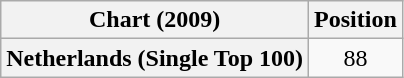<table class="wikitable plainrowheaders" style="text-align:center">
<tr>
<th scope="col">Chart (2009)</th>
<th scope="col">Position</th>
</tr>
<tr>
<th scope="row">Netherlands (Single Top 100)</th>
<td>88</td>
</tr>
</table>
